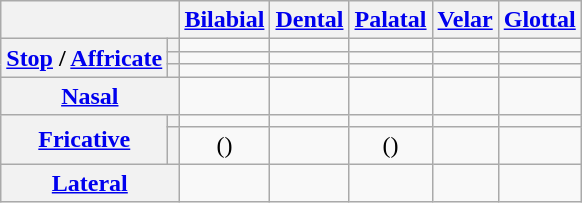<table class="wikitable" style="text-align: center;">
<tr>
<th colspan=2></th>
<th><a href='#'>Bilabial</a></th>
<th><a href='#'>Dental</a></th>
<th><a href='#'>Palatal</a></th>
<th><a href='#'>Velar</a></th>
<th><a href='#'>Glottal</a></th>
</tr>
<tr>
<th rowspan=3><a href='#'>Stop</a> / <a href='#'>Affricate</a></th>
<th></th>
<td></td>
<td></td>
<td></td>
<td></td>
<td></td>
</tr>
<tr>
<th></th>
<td></td>
<td></td>
<td></td>
<td></td>
<td></td>
</tr>
<tr>
<th></th>
<td></td>
<td></td>
<td></td>
<td></td>
<td></td>
</tr>
<tr>
<th colspan=2><a href='#'>Nasal</a></th>
<td></td>
<td></td>
<td></td>
<td></td>
<td></td>
</tr>
<tr>
<th rowspan=2><a href='#'>Fricative</a></th>
<th></th>
<td></td>
<td></td>
<td></td>
<td></td>
<td></td>
</tr>
<tr>
<th></th>
<td>()</td>
<td></td>
<td>()</td>
<td></td>
<td></td>
</tr>
<tr>
<th colspan=2><a href='#'>Lateral</a></th>
<td></td>
<td></td>
<td></td>
<td></td>
<td></td>
</tr>
</table>
